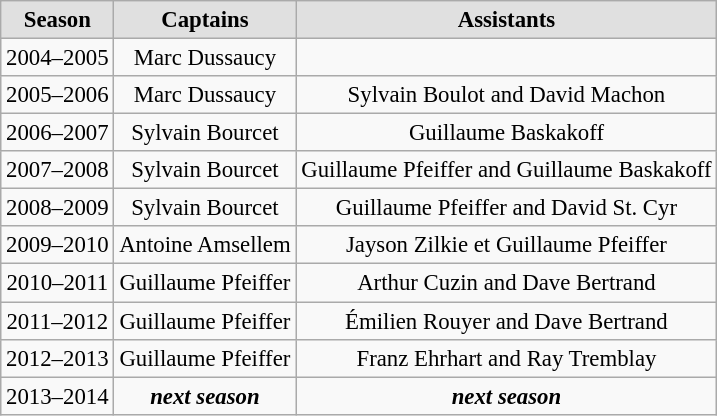<table style="font-size: 95%; text-align: center;" class="wikitable alternance">
<tr>
<th scope="col" style="background: #e0e0e0;">Season</th>
<th scope="col" style="background: #e0e0e0;">Captains</th>
<th scope="col" style="background: #e0e0e0;">Assistants</th>
</tr>
<tr>
<td align=center>2004–2005</td>
<td align=center>Marc Dussaucy </td>
<td align=center></td>
</tr>
<tr>
<td align=center>2005–2006</td>
<td align=center>Marc Dussaucy </td>
<td align=center>Sylvain Boulot  and David Machon </td>
</tr>
<tr>
<td align=center>2006–2007</td>
<td align=center>Sylvain Bourcet </td>
<td align=center>Guillaume Baskakoff </td>
</tr>
<tr>
<td align=center>2007–2008</td>
<td align=center>Sylvain Bourcet </td>
<td align=center>Guillaume Pfeiffer  and Guillaume Baskakoff </td>
</tr>
<tr>
<td align=center>2008–2009</td>
<td align=center>Sylvain Bourcet </td>
<td align=center>Guillaume Pfeiffer  and David St. Cyr </td>
</tr>
<tr>
<td align=center>2009–2010</td>
<td align=center>Antoine Amsellem </td>
<td align=center>Jayson Zilkie  et Guillaume Pfeiffer </td>
</tr>
<tr>
<td align=center>2010–2011</td>
<td align=center>Guillaume Pfeiffer </td>
<td align=center>Arthur Cuzin  and Dave Bertrand </td>
</tr>
<tr>
<td align=center>2011–2012</td>
<td align=center>Guillaume Pfeiffer </td>
<td align=center>Émilien Rouyer  and Dave Bertrand </td>
</tr>
<tr>
<td align=center>2012–2013</td>
<td align=center>Guillaume Pfeiffer </td>
<td align=center>Franz Ehrhart  and Ray Tremblay </td>
</tr>
<tr>
<td align=center>2013–2014</td>
<td align=center><strong><em>next season</em></strong></td>
<td align=center><strong><em>next season</em></strong></td>
</tr>
</table>
